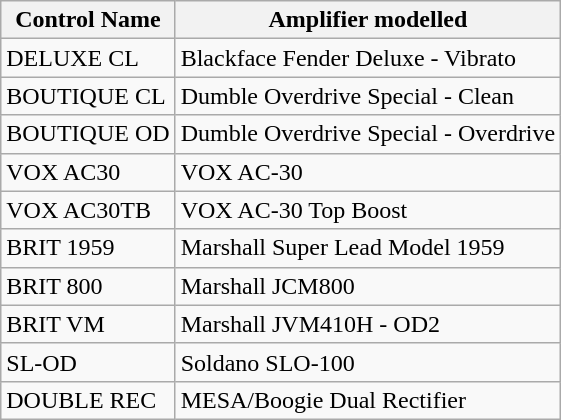<table class="wikitable">
<tr>
<th>Control Name</th>
<th>Amplifier modelled</th>
</tr>
<tr>
<td>DELUXE CL</td>
<td>Blackface Fender Deluxe - Vibrato</td>
</tr>
<tr>
<td>BOUTIQUE CL</td>
<td>Dumble Overdrive Special - Clean</td>
</tr>
<tr>
<td>BOUTIQUE OD</td>
<td>Dumble Overdrive Special - Overdrive</td>
</tr>
<tr>
<td>VOX AC30</td>
<td>VOX AC-30</td>
</tr>
<tr>
<td>VOX AC30TB</td>
<td>VOX AC-30 Top Boost</td>
</tr>
<tr>
<td>BRIT 1959</td>
<td>Marshall Super Lead Model 1959</td>
</tr>
<tr>
<td>BRIT 800</td>
<td>Marshall JCM800</td>
</tr>
<tr>
<td>BRIT VM</td>
<td>Marshall JVM410H - OD2</td>
</tr>
<tr>
<td>SL-OD</td>
<td>Soldano SLO-100</td>
</tr>
<tr>
<td>DOUBLE REC</td>
<td>MESA/Boogie Dual Rectifier</td>
</tr>
</table>
